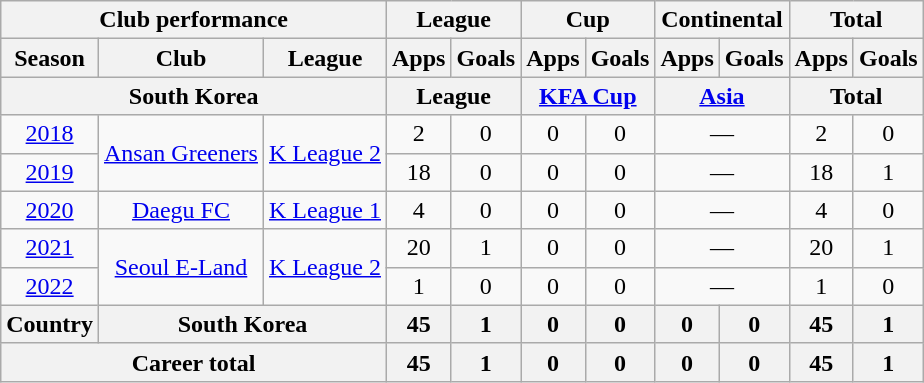<table class="wikitable" style="text-align:center">
<tr>
<th colspan=3>Club performance</th>
<th colspan=2>League</th>
<th colspan=2>Cup</th>
<th colspan=2>Continental</th>
<th colspan=2>Total</th>
</tr>
<tr>
<th>Season</th>
<th>Club</th>
<th>League</th>
<th>Apps</th>
<th>Goals</th>
<th>Apps</th>
<th>Goals</th>
<th>Apps</th>
<th>Goals</th>
<th>Apps</th>
<th>Goals</th>
</tr>
<tr>
<th colspan=3>South Korea</th>
<th colspan=2>League</th>
<th colspan=2><a href='#'>KFA Cup</a></th>
<th colspan=2><a href='#'>Asia</a></th>
<th colspan=2>Total</th>
</tr>
<tr>
<td><a href='#'>2018</a></td>
<td rowspan=2><a href='#'>Ansan Greeners</a></td>
<td rowspan=2><a href='#'>K League 2</a></td>
<td>2</td>
<td>0</td>
<td>0</td>
<td>0</td>
<td colspan=2>—</td>
<td>2</td>
<td>0</td>
</tr>
<tr>
<td><a href='#'>2019</a></td>
<td>18</td>
<td>0</td>
<td>0</td>
<td>0</td>
<td colspan=2>—</td>
<td>18</td>
<td>1</td>
</tr>
<tr>
<td><a href='#'>2020</a></td>
<td rowspan=1><a href='#'>Daegu FC</a></td>
<td rowspan=1><a href='#'>K League 1</a></td>
<td>4</td>
<td>0</td>
<td>0</td>
<td>0</td>
<td colspan=2>—</td>
<td>4</td>
<td>0</td>
</tr>
<tr>
<td><a href='#'>2021</a></td>
<td rowspan=2><a href='#'>Seoul E-Land</a></td>
<td rowspan=2><a href='#'>K League 2</a></td>
<td>20</td>
<td>1</td>
<td>0</td>
<td>0</td>
<td colspan=2>—</td>
<td>20</td>
<td>1</td>
</tr>
<tr>
<td><a href='#'>2022</a></td>
<td>1</td>
<td>0</td>
<td>0</td>
<td>0</td>
<td colspan=2>—</td>
<td>1</td>
<td>0</td>
</tr>
<tr>
<th>Country</th>
<th colspan=2>South Korea</th>
<th>45</th>
<th>1</th>
<th>0</th>
<th>0</th>
<th>0</th>
<th>0</th>
<th>45</th>
<th>1</th>
</tr>
<tr>
<th colspan=3>Career total</th>
<th>45</th>
<th>1</th>
<th>0</th>
<th>0</th>
<th>0</th>
<th>0</th>
<th>45</th>
<th>1</th>
</tr>
</table>
